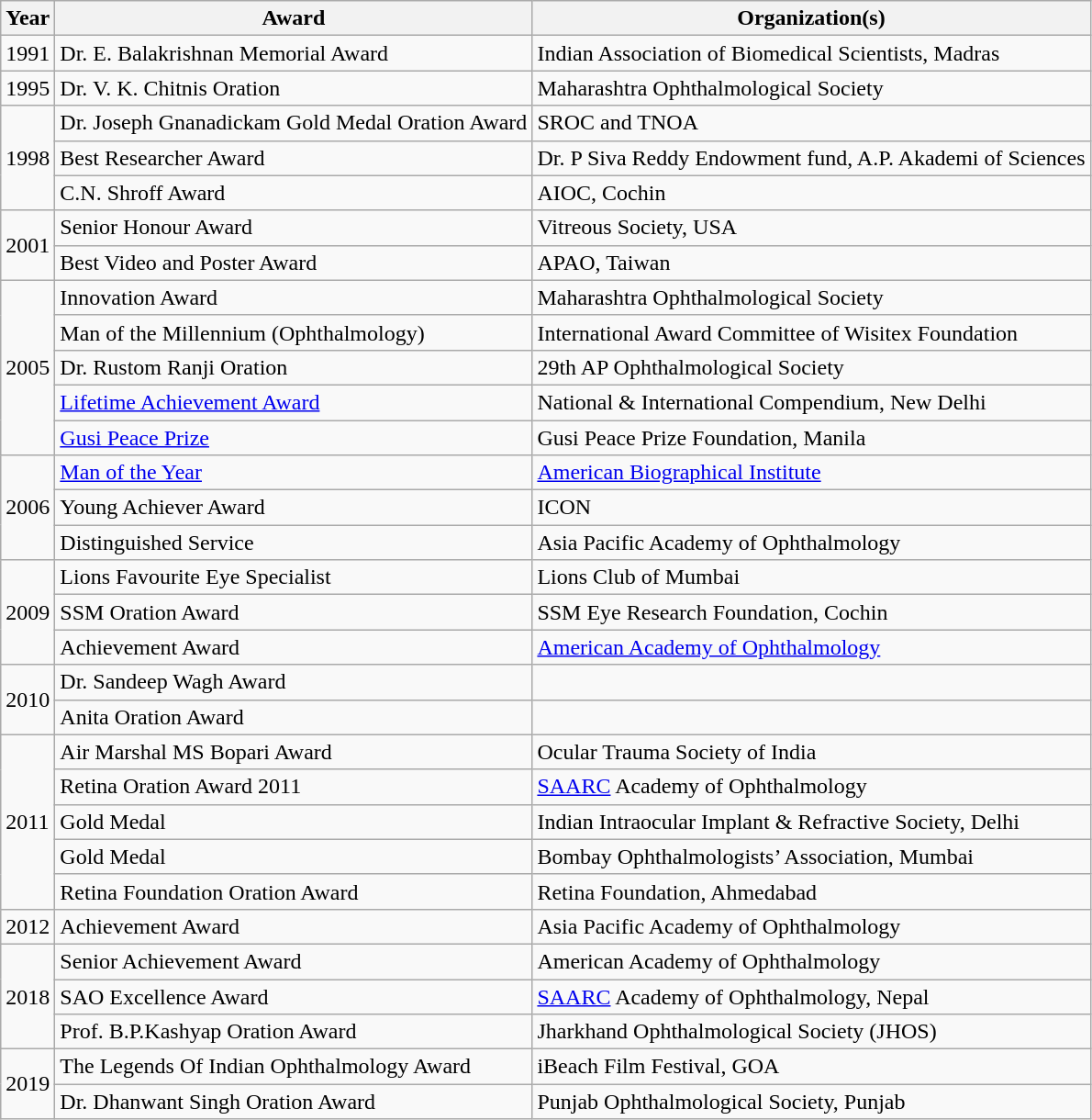<table class="wikitable sortable mw-collapsible">
<tr>
<th>Year</th>
<th>Award</th>
<th>Organization(s)</th>
</tr>
<tr>
<td>1991</td>
<td>Dr. E. Balakrishnan Memorial Award</td>
<td>Indian Association of Biomedical Scientists, Madras</td>
</tr>
<tr>
<td>1995</td>
<td>Dr. V. K. Chitnis Oration</td>
<td>Maharashtra Ophthalmological Society</td>
</tr>
<tr>
<td rowspan="3">1998</td>
<td>Dr. Joseph Gnanadickam Gold Medal Oration Award</td>
<td>SROC and TNOA</td>
</tr>
<tr>
<td>Best Researcher Award</td>
<td>Dr. P Siva Reddy Endowment fund, A.P. Akademi of Sciences</td>
</tr>
<tr>
<td>C.N. Shroff Award</td>
<td>AIOC, Cochin</td>
</tr>
<tr>
<td rowspan="2">2001</td>
<td>Senior Honour Award</td>
<td>Vitreous Society, USA</td>
</tr>
<tr>
<td>Best Video and Poster Award</td>
<td>APAO, Taiwan</td>
</tr>
<tr>
<td rowspan="5">2005</td>
<td>Innovation Award</td>
<td>Maharashtra Ophthalmological Society</td>
</tr>
<tr>
<td>Man of the Millennium (Ophthalmology)</td>
<td>International Award Committee of Wisitex Foundation</td>
</tr>
<tr>
<td>Dr. Rustom Ranji Oration</td>
<td>29th AP Ophthalmological Society</td>
</tr>
<tr>
<td><a href='#'>Lifetime Achievement Award</a></td>
<td>National & International Compendium, New Delhi</td>
</tr>
<tr>
<td><a href='#'>Gusi Peace Prize</a></td>
<td>Gusi Peace Prize Foundation, Manila</td>
</tr>
<tr>
<td rowspan="3">2006</td>
<td><a href='#'>Man of the Year</a></td>
<td><a href='#'>American Biographical Institute</a></td>
</tr>
<tr>
<td>Young Achiever Award</td>
<td>ICON</td>
</tr>
<tr>
<td>Distinguished Service</td>
<td>Asia Pacific Academy of Ophthalmology</td>
</tr>
<tr>
<td rowspan="3">2009</td>
<td>Lions Favourite Eye Specialist</td>
<td>Lions Club of Mumbai</td>
</tr>
<tr>
<td>SSM Oration Award</td>
<td>SSM Eye Research Foundation, Cochin</td>
</tr>
<tr>
<td>Achievement Award</td>
<td><a href='#'>American Academy of Ophthalmology</a></td>
</tr>
<tr>
<td rowspan="2">2010</td>
<td>Dr. Sandeep Wagh Award</td>
<td></td>
</tr>
<tr>
<td>Anita Oration Award</td>
<td></td>
</tr>
<tr>
<td rowspan="5">2011</td>
<td>Air Marshal MS Bopari Award</td>
<td>Ocular Trauma Society of India</td>
</tr>
<tr>
<td>Retina Oration Award 2011</td>
<td><a href='#'>SAARC</a> Academy of Ophthalmology</td>
</tr>
<tr>
<td>Gold Medal</td>
<td>Indian Intraocular Implant & Refractive Society, Delhi</td>
</tr>
<tr>
<td>Gold Medal</td>
<td>Bombay Ophthalmologists’ Association, Mumbai</td>
</tr>
<tr>
<td>Retina Foundation Oration Award</td>
<td>Retina Foundation, Ahmedabad</td>
</tr>
<tr>
<td>2012</td>
<td>Achievement Award</td>
<td>Asia Pacific Academy of Ophthalmology</td>
</tr>
<tr>
<td rowspan="3">2018</td>
<td>Senior Achievement Award</td>
<td>American Academy of Ophthalmology</td>
</tr>
<tr>
<td>SAO Excellence Award</td>
<td><a href='#'>SAARC</a> Academy of Ophthalmology, Nepal</td>
</tr>
<tr>
<td>Prof. B.P.Kashyap Oration Award</td>
<td>Jharkhand Ophthalmological Society (JHOS)</td>
</tr>
<tr>
<td rowspan="2">2019</td>
<td>The Legends Of Indian Ophthalmology Award</td>
<td>iBeach Film Festival, GOA</td>
</tr>
<tr>
<td>Dr. Dhanwant Singh Oration Award</td>
<td>Punjab Ophthalmological Society,  Punjab</td>
</tr>
</table>
